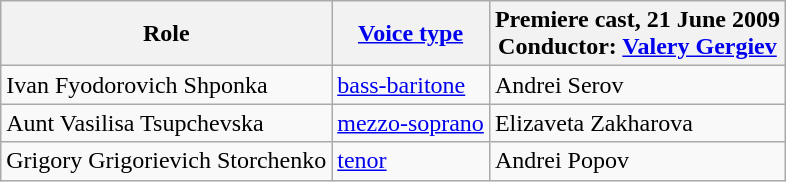<table class="wikitable">
<tr>
<th>Role</th>
<th><a href='#'>Voice type</a></th>
<th>Premiere cast, 21 June 2009<br>Conductor: <a href='#'>Valery Gergiev</a></th>
</tr>
<tr>
<td>Ivan Fyodorovich Shponka</td>
<td><a href='#'>bass-baritone</a></td>
<td>Andrei Serov</td>
</tr>
<tr>
<td>Aunt Vasilisa Tsupchevska</td>
<td><a href='#'>mezzo-soprano</a></td>
<td>Elizaveta Zakharova</td>
</tr>
<tr>
<td>Grigory Grigorievich Storchenko</td>
<td><a href='#'>tenor</a></td>
<td>Andrei Popov</td>
</tr>
</table>
